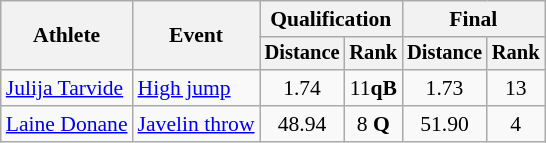<table class=wikitable style="font-size:90%">
<tr>
<th rowspan=2>Athlete</th>
<th rowspan=2>Event</th>
<th colspan=2>Qualification</th>
<th colspan=2>Final</th>
</tr>
<tr style="font-size:95%">
<th>Distance</th>
<th>Rank</th>
<th>Distance</th>
<th>Rank</th>
</tr>
<tr align=center>
<td align=left><a href='#'>Julija Tarvide</a></td>
<td align=left><a href='#'>High jump</a></td>
<td>1.74</td>
<td>11<strong>qB</strong></td>
<td>1.73</td>
<td>13</td>
</tr>
<tr align=center>
<td align=left><a href='#'>Laine Donane</a></td>
<td align=left><a href='#'>Javelin throw</a></td>
<td>48.94</td>
<td>8 <strong>Q</strong></td>
<td>51.90</td>
<td>4</td>
</tr>
</table>
